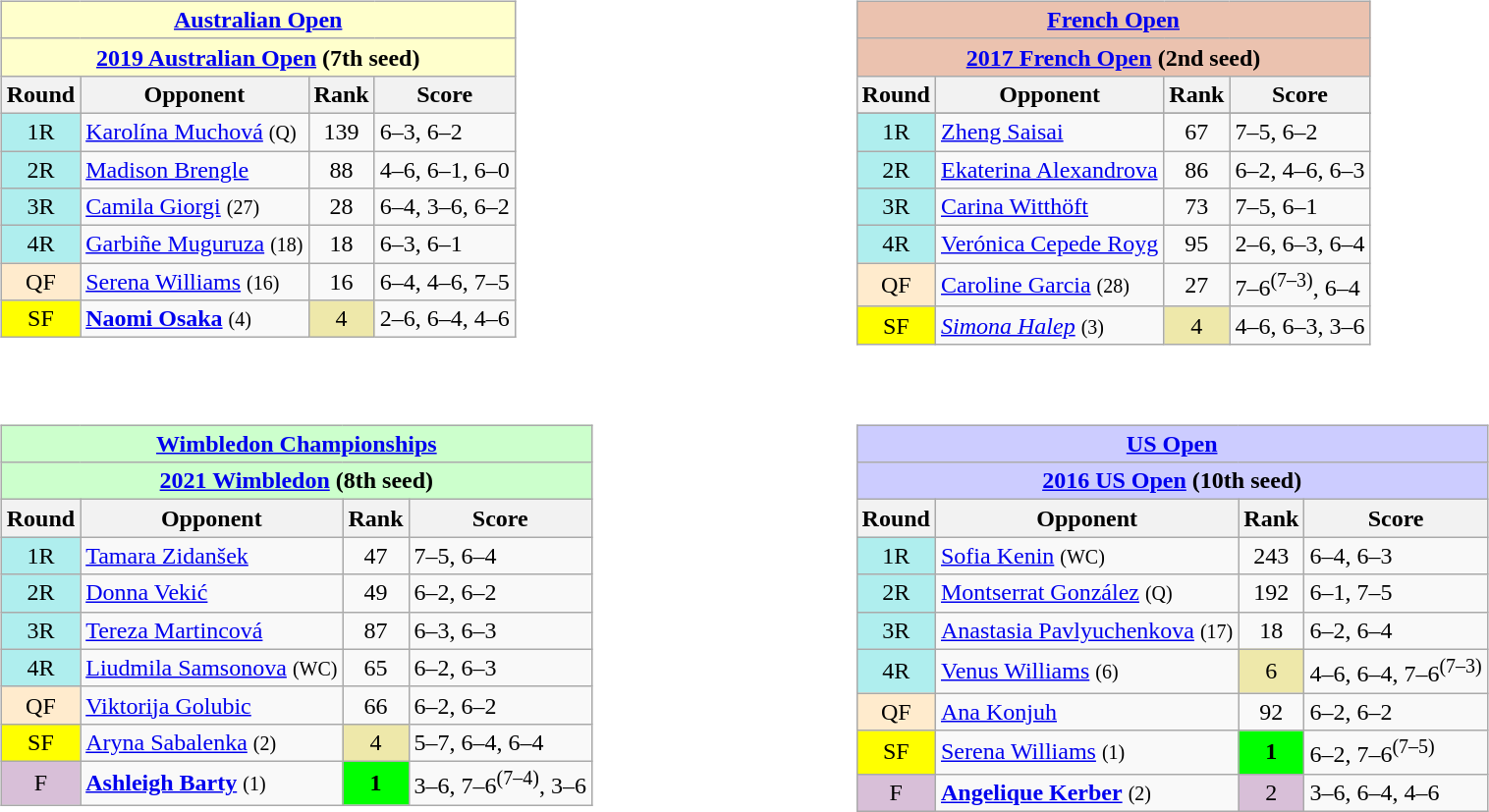<table style="width:95%">
<tr valign="top">
<td><br><table class="wikitable" style="float:left">
<tr>
<th colspan="4" style="background:#ffc;"><a href='#'>Australian Open</a></th>
</tr>
<tr>
<th colspan="4" style="background:#ffc;"><a href='#'>2019 Australian Open</a> (7th seed)</th>
</tr>
<tr>
<th>Round</th>
<th>Opponent</th>
<th>Rank</th>
<th>Score</th>
</tr>
<tr>
<td align="center" bgcolor="afeeee">1R</td>
<td> <a href='#'>Karolína Muchová</a> <small>(Q)</small></td>
<td align="center">139</td>
<td>6–3, 6–2</td>
</tr>
<tr>
<td align="center" bgcolor="afeeee">2R</td>
<td> <a href='#'>Madison Brengle</a></td>
<td align="center">88</td>
<td>4–6, 6–1, 6–0</td>
</tr>
<tr>
<td align="center" bgcolor="afeeee">3R</td>
<td> <a href='#'>Camila Giorgi</a> <small>(27)</small></td>
<td align="center">28</td>
<td>6–4, 3–6, 6–2</td>
</tr>
<tr>
<td align="center" bgcolor="afeeee">4R</td>
<td> <a href='#'>Garbiñe Muguruza</a> <small>(18)</small></td>
<td align="center">18</td>
<td>6–3, 6–1</td>
</tr>
<tr>
<td align="center" bgcolor="ffebcd">QF</td>
<td> <a href='#'>Serena Williams</a> <small>(16)</small></td>
<td align="center">16</td>
<td>6–4, 4–6, 7–5</td>
</tr>
<tr>
<td align="center" bgcolor="yellow">SF</td>
<td> <strong><a href='#'>Naomi Osaka</a></strong> <small>(4)</small></td>
<td align="center" bgcolor="EEE8AA">4</td>
<td>2–6, 6–4, 4–6</td>
</tr>
</table>
</td>
<td><br><table class="wikitable" style="float:left">
<tr>
<th colspan="4" style="background:#ebc2af;"><a href='#'>French Open</a></th>
</tr>
<tr>
<th colspan="4" style="background:#ebc2af;"><a href='#'>2017 French Open</a> (2nd seed)</th>
</tr>
<tr>
<th>Round</th>
<th>Opponent</th>
<th>Rank</th>
<th>Score</th>
</tr>
<tr>
</tr>
<tr>
<td align="center" style="background:#afeeee;">1R</td>
<td> <a href='#'>Zheng Saisai</a></td>
<td align="center">67</td>
<td>7–5, 6–2</td>
</tr>
<tr>
<td align="center" style="background:#afeeee;">2R</td>
<td> <a href='#'>Ekaterina Alexandrova</a></td>
<td align="center">86</td>
<td>6–2, 4–6, 6–3</td>
</tr>
<tr>
<td align="center" style="background:#afeeee;">3R</td>
<td> <a href='#'>Carina Witthöft</a></td>
<td align="center">73</td>
<td>7–5, 6–1</td>
</tr>
<tr>
<td align="center" style="background:#afeeee;">4R</td>
<td> <a href='#'>Verónica Cepede Royg</a></td>
<td align="center">95</td>
<td>2–6, 6–3, 6–4</td>
</tr>
<tr>
<td align="center" style="background:#ffebcd;">QF</td>
<td> <a href='#'>Caroline Garcia</a> <small>(28)</small></td>
<td align="center">27</td>
<td>7–6<sup>(7–3)</sup>, 6–4</td>
</tr>
<tr>
<td align="center" bgcolor="yellow">SF</td>
<td> <em><a href='#'>Simona Halep</a></em> <small>(3)</small></td>
<td align="center" bgcolor="EEE8AA">4</td>
<td>4–6, 6–3, 3–6</td>
</tr>
</table>
</td>
</tr>
<tr valign="top">
<td><br><table class="wikitable" style="float:left">
<tr>
<th colspan="4" style="background:#cfc;"><a href='#'>Wimbledon Championships</a></th>
</tr>
<tr>
<th colspan="4" style="background:#cfc;"><a href='#'>2021 Wimbledon</a> (8th seed)</th>
</tr>
<tr>
<th>Round</th>
<th>Opponent</th>
<th>Rank</th>
<th>Score</th>
</tr>
<tr>
<td align="center" bgcolor="afeeee">1R</td>
<td> <a href='#'>Tamara Zidanšek</a></td>
<td align="center">47</td>
<td>7–5, 6–4</td>
</tr>
<tr>
<td align="center" bgcolor="afeeee">2R</td>
<td> <a href='#'>Donna Vekić</a></td>
<td align="center">49</td>
<td>6–2, 6–2</td>
</tr>
<tr>
<td align="center" bgcolor="afeeee">3R</td>
<td> <a href='#'>Tereza Martincová</a></td>
<td align="center">87</td>
<td>6–3, 6–3</td>
</tr>
<tr>
<td align="center" bgcolor="afeeee">4R</td>
<td> <a href='#'>Liudmila Samsonova</a> <small>(WC)</small></td>
<td align="center">65</td>
<td>6–2, 6–3</td>
</tr>
<tr>
<td align="center" bgcolor="ffebcd">QF</td>
<td> <a href='#'>Viktorija Golubic</a></td>
<td align="center">66</td>
<td>6–2, 6–2</td>
</tr>
<tr>
<td align="center" bgcolor="yellow">SF</td>
<td> <a href='#'>Aryna Sabalenka</a> <small>(2)</small></td>
<td align="center" bgcolor="EEE8AA">4</td>
<td>5–7, 6–4, 6–4</td>
</tr>
<tr>
<td align="center" bgcolor="thistle">F</td>
<td> <strong><a href='#'>Ashleigh Barty</a></strong>  <small>(1)</small></td>
<td align="center" bgcolor="lime"><strong>1</strong></td>
<td>3–6, 7–6<sup>(7–4)</sup>, 3–6</td>
</tr>
</table>
</td>
<td><br><table class="wikitable" style="float:left">
<tr>
<th colspan="4" style="background:#ccf;"><a href='#'>US Open</a></th>
</tr>
<tr>
<th colspan="4" style="background:#ccf;"><a href='#'>2016 US Open</a> (10th seed)</th>
</tr>
<tr>
<th>Round</th>
<th>Opponent</th>
<th>Rank</th>
<th>Score</th>
</tr>
<tr>
<td align="center" bgcolor="afeeee">1R</td>
<td> <a href='#'>Sofia Kenin</a> <small>(WC)</small></td>
<td align="center">243</td>
<td>6–4, 6–3</td>
</tr>
<tr>
<td align="center" bgcolor="afeeee">2R</td>
<td> <a href='#'>Montserrat González</a> <small>(Q)</small></td>
<td align="center">192</td>
<td>6–1, 7–5</td>
</tr>
<tr>
<td align="center" bgcolor="afeeee">3R</td>
<td> <a href='#'>Anastasia Pavlyuchenkova</a> <small>(17)</small></td>
<td align="center">18</td>
<td>6–2, 6–4</td>
</tr>
<tr>
<td align="center" bgcolor="afeeee">4R</td>
<td> <a href='#'>Venus Williams</a> <small>(6)</small></td>
<td align="center" bgcolor="EEE8AA">6</td>
<td>4–6, 6–4, 7–6<sup>(7–3)</sup></td>
</tr>
<tr>
<td align="center" bgcolor="ffebcd">QF</td>
<td> <a href='#'>Ana Konjuh</a></td>
<td align="center">92</td>
<td>6–2, 6–2</td>
</tr>
<tr>
<td align="center" bgcolor="yellow">SF</td>
<td> <a href='#'>Serena Williams</a> <small>(1)</small></td>
<td align="center" bgcolor="lime"><strong>1</strong></td>
<td>6–2, 7–6<sup>(7–5)</sup></td>
</tr>
<tr>
<td align="center" bgcolor="thistle">F</td>
<td> <strong><a href='#'>Angelique Kerber</a></strong> <small>(2)</small></td>
<td align="center" bgcolor="thistle">2</td>
<td>3–6, 6–4, 4–6</td>
</tr>
</table>
</td>
</tr>
</table>
